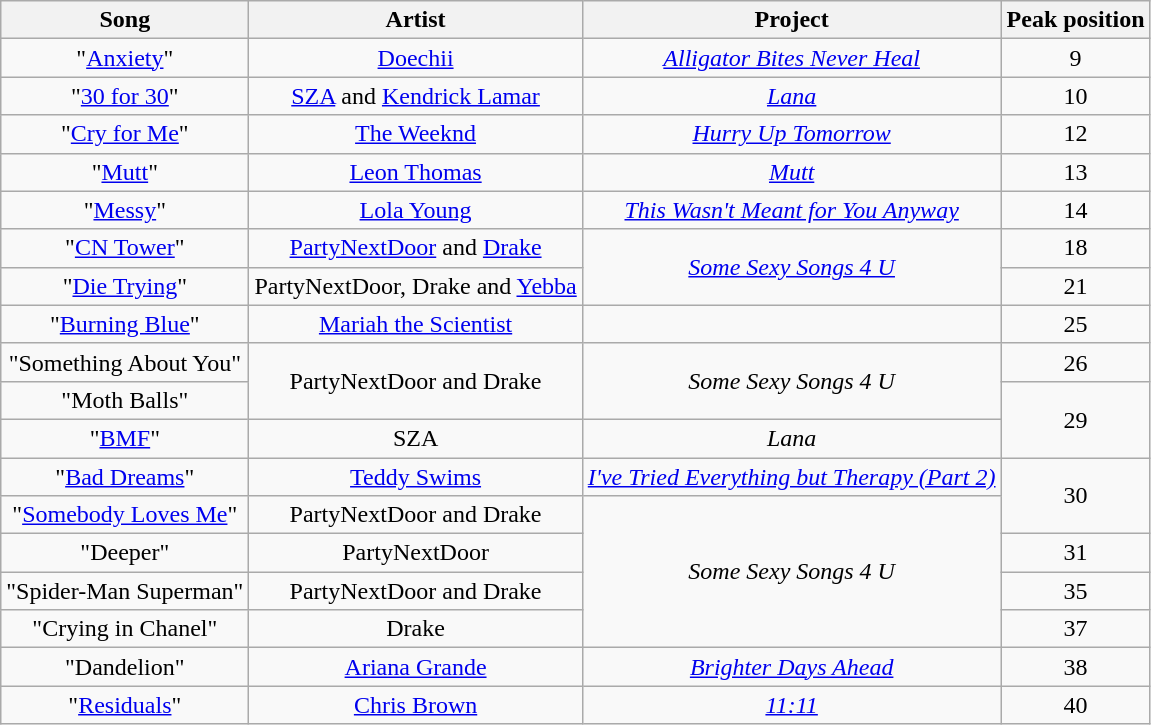<table class="wikitable sortable plainrowheaders" style="text-align:center;">
<tr>
<th scope="col">Song</th>
<th scope="col">Artist</th>
<th scope="col">Project</th>
<th scope="col">Peak position</th>
</tr>
<tr>
<td>"<a href='#'>Anxiety</a>"</td>
<td><a href='#'>Doechii</a></td>
<td><em><a href='#'>Alligator Bites Never Heal</a></em></td>
<td>9</td>
</tr>
<tr>
<td>"<a href='#'>30 for 30</a>"</td>
<td><a href='#'>SZA</a> and <a href='#'>Kendrick Lamar</a></td>
<td><em><a href='#'>Lana</a></em></td>
<td>10</td>
</tr>
<tr>
<td>"<a href='#'>Cry for Me</a>"</td>
<td><a href='#'>The Weeknd</a></td>
<td><em><a href='#'>Hurry Up Tomorrow</a></em></td>
<td>12</td>
</tr>
<tr>
<td>"<a href='#'>Mutt</a>"</td>
<td><a href='#'>Leon Thomas</a></td>
<td><em><a href='#'>Mutt</a></em></td>
<td>13</td>
</tr>
<tr>
<td>"<a href='#'>Messy</a>"</td>
<td><a href='#'>Lola Young</a></td>
<td><em><a href='#'>This Wasn't Meant for You Anyway</a></em></td>
<td>14</td>
</tr>
<tr>
<td>"<a href='#'>CN Tower</a>"</td>
<td><a href='#'>PartyNextDoor</a> and <a href='#'>Drake</a></td>
<td rowspan="2"><em><a href='#'>Some Sexy Songs 4 U</a></em></td>
<td>18</td>
</tr>
<tr>
<td>"<a href='#'>Die Trying</a>"</td>
<td>PartyNextDoor, Drake and <a href='#'>Yebba</a></td>
<td>21</td>
</tr>
<tr>
<td>"<a href='#'>Burning Blue</a>"</td>
<td><a href='#'>Mariah the Scientist</a></td>
<td></td>
<td>25</td>
</tr>
<tr>
<td>"Something About You"</td>
<td rowspan="2">PartyNextDoor and Drake</td>
<td rowspan="2"><em>Some Sexy Songs 4 U</em></td>
<td>26</td>
</tr>
<tr>
<td>"Moth Balls"</td>
<td rowspan="2">29</td>
</tr>
<tr>
<td>"<a href='#'>BMF</a>"</td>
<td>SZA</td>
<td><em>Lana</em></td>
</tr>
<tr>
<td>"<a href='#'>Bad Dreams</a>"</td>
<td><a href='#'>Teddy Swims</a></td>
<td><em><a href='#'>I've Tried Everything but Therapy (Part 2)</a></em></td>
<td rowspan="2">30</td>
</tr>
<tr>
<td>"<a href='#'>Somebody Loves Me</a>"</td>
<td>PartyNextDoor and Drake</td>
<td rowspan="4"><em>Some Sexy Songs 4 U</em></td>
</tr>
<tr>
<td>"Deeper"</td>
<td>PartyNextDoor</td>
<td>31</td>
</tr>
<tr>
<td>"Spider-Man Superman"</td>
<td>PartyNextDoor and Drake</td>
<td>35</td>
</tr>
<tr>
<td>"Crying in Chanel"</td>
<td>Drake</td>
<td>37</td>
</tr>
<tr>
<td>"Dandelion"</td>
<td><a href='#'>Ariana Grande</a></td>
<td><em><a href='#'>Brighter Days Ahead</a></em></td>
<td>38</td>
</tr>
<tr>
<td>"<a href='#'>Residuals</a>"</td>
<td><a href='#'>Chris Brown</a></td>
<td><em><a href='#'>11:11</a></em></td>
<td>40</td>
</tr>
</table>
